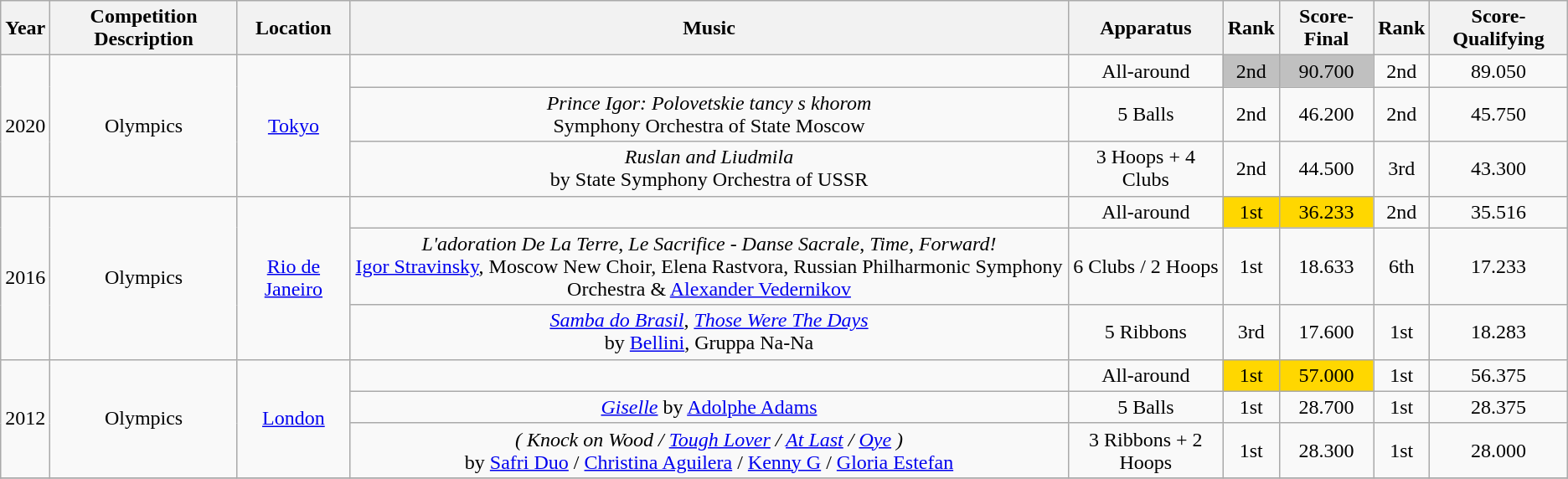<table class="wikitable" style="text-align:center">
<tr>
<th>Year</th>
<th>Competition Description</th>
<th>Location</th>
<th>Music</th>
<th>Apparatus</th>
<th>Rank</th>
<th>Score-Final</th>
<th>Rank</th>
<th>Score-Qualifying</th>
</tr>
<tr>
<td rowspan="3">2020</td>
<td rowspan="3">Olympics</td>
<td rowspan="3"><a href='#'>Tokyo</a></td>
<td></td>
<td>All-around</td>
<td bgcolor=silver>2nd</td>
<td bgcolor=silver>90.700</td>
<td>2nd</td>
<td>89.050</td>
</tr>
<tr>
<td><em>Prince Igor: Polovetskie tancy s khorom</em> <br> Symphony Orchestra of State Moscow</td>
<td>5 Balls</td>
<td>2nd</td>
<td>46.200</td>
<td>2nd</td>
<td>45.750</td>
</tr>
<tr>
<td><em>Ruslan and Liudmila</em> <br> by State Symphony Orchestra of USSR</td>
<td>3 Hoops + 4 Clubs</td>
<td>2nd</td>
<td>44.500</td>
<td>3rd</td>
<td>43.300</td>
</tr>
<tr>
<td rowspan="3">2016</td>
<td rowspan="3">Olympics</td>
<td rowspan="3"><a href='#'>Rio de Janeiro</a></td>
<td></td>
<td>All-around</td>
<td bgcolor=gold>1st</td>
<td bgcolor=gold>36.233</td>
<td>2nd</td>
<td>35.516</td>
</tr>
<tr>
<td><em>L'adoration De La Terre</em>, <em>Le Sacrifice - Danse Sacrale</em>, <em>Time, Forward!</em> <br> <a href='#'>Igor Stravinsky</a>, Moscow New Choir, Elena Rastvora, Russian Philharmonic Symphony Orchestra & <a href='#'>Alexander Vedernikov</a></td>
<td>6 Clubs / 2 Hoops</td>
<td>1st</td>
<td>18.633</td>
<td>6th</td>
<td>17.233</td>
</tr>
<tr>
<td><em><a href='#'>Samba do Brasil</a></em>, <em><a href='#'>Those Were The Days</a></em><br> by <a href='#'>Bellini</a>, Gruppa Na-Na</td>
<td>5 Ribbons</td>
<td>3rd</td>
<td>17.600</td>
<td>1st</td>
<td>18.283</td>
</tr>
<tr>
<td rowspan="3">2012</td>
<td rowspan="3">Olympics</td>
<td rowspan="3"><a href='#'>London</a></td>
<td></td>
<td>All-around</td>
<td bgcolor=gold>1st</td>
<td bgcolor=gold>57.000</td>
<td>1st</td>
<td>56.375</td>
</tr>
<tr>
<td><em><a href='#'>Giselle</a></em> by <a href='#'>Adolphe Adams</a></td>
<td>5 Balls</td>
<td>1st</td>
<td>28.700</td>
<td>1st</td>
<td>28.375</td>
</tr>
<tr>
<td><em>( Knock on Wood / <a href='#'>Tough Lover</a> / <a href='#'>At Last</a> / <a href='#'>Oye</a> )</em> <br> by <a href='#'>Safri Duo</a> / <a href='#'>Christina Aguilera</a> / <a href='#'>Kenny G</a> / <a href='#'>Gloria Estefan</a></td>
<td>3 Ribbons + 2 Hoops</td>
<td>1st</td>
<td>28.300</td>
<td>1st</td>
<td>28.000</td>
</tr>
<tr>
</tr>
</table>
